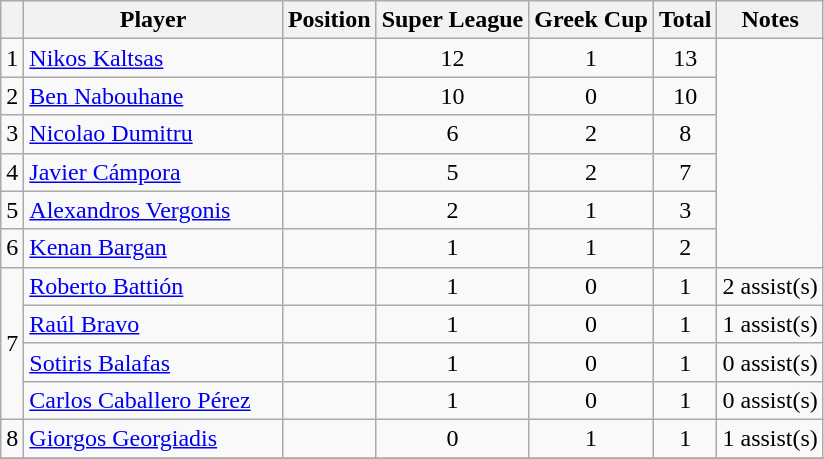<table class="wikitable">
<tr>
<th></th>
<th style="width:165px;">Player</th>
<th>Position</th>
<th>Super League</th>
<th>Greek Cup</th>
<th>Total</th>
<th>Notes</th>
</tr>
<tr>
<td rowspan="1">1</td>
<td> <a href='#'>Nikos Kaltsas</a></td>
<td align=center></td>
<td align=center>12</td>
<td align=center>1</td>
<td align=center>13</td>
</tr>
<tr>
<td rowspan="1">2</td>
<td> <a href='#'>Ben Nabouhane</a></td>
<td align=center></td>
<td align=center>10</td>
<td align=center>0</td>
<td align=center>10</td>
</tr>
<tr>
<td rowspan="1">3</td>
<td> <a href='#'>Nicolao Dumitru</a></td>
<td align=center></td>
<td align=center>6</td>
<td align=center>2</td>
<td align=center>8</td>
</tr>
<tr>
<td rowspan="1">4</td>
<td> <a href='#'>Javier Cámpora</a></td>
<td align=center></td>
<td align=center>5</td>
<td align=center>2</td>
<td align=center>7</td>
</tr>
<tr>
<td rowspan="1">5</td>
<td> <a href='#'>Alexandros Vergonis</a></td>
<td align=center></td>
<td align=center>2</td>
<td align=center>1</td>
<td align=center>3</td>
</tr>
<tr>
<td rowspan="1">6</td>
<td> <a href='#'>Kenan Bargan</a></td>
<td align=center></td>
<td align=center>1</td>
<td align=center>1</td>
<td align=center>2</td>
</tr>
<tr>
<td rowspan="4">7</td>
<td> <a href='#'>Roberto Battión</a></td>
<td align=center></td>
<td align=center>1</td>
<td align=center>0</td>
<td align=center>1</td>
<td align=center>2 assist(s)</td>
</tr>
<tr>
<td> <a href='#'>Raúl Bravo</a></td>
<td align=center></td>
<td align=center>1</td>
<td align=center>0</td>
<td align=center>1</td>
<td align=center>1 assist(s)</td>
</tr>
<tr>
<td> <a href='#'>Sotiris Balafas</a></td>
<td align=center></td>
<td align=center>1</td>
<td align=center>0</td>
<td align=center>1</td>
<td align=center>0 assist(s)</td>
</tr>
<tr>
<td> <a href='#'>Carlos Caballero Pérez</a></td>
<td align=center></td>
<td align=center>1</td>
<td align=center>0</td>
<td align=center>1</td>
<td align=center>0 assist(s)</td>
</tr>
<tr>
<td>8</td>
<td> <a href='#'>Giorgos Georgiadis</a></td>
<td align=center></td>
<td align=center>0</td>
<td align=center>1</td>
<td align=center>1</td>
<td align=center>1 assist(s)</td>
</tr>
<tr>
</tr>
</table>
